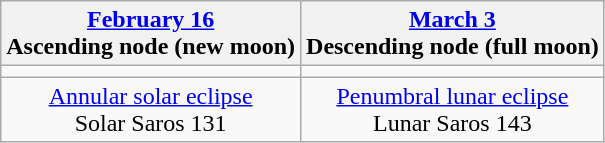<table class="wikitable">
<tr>
<th><a href='#'>February 16</a><br>Ascending node (new moon)<br></th>
<th><a href='#'>March 3</a><br>Descending node (full moon)<br></th>
</tr>
<tr>
<td></td>
<td></td>
</tr>
<tr align=center>
<td><a href='#'>Annular solar eclipse</a><br>Solar Saros 131</td>
<td><a href='#'>Penumbral lunar eclipse</a><br>Lunar Saros 143</td>
</tr>
</table>
